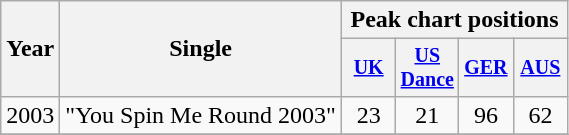<table class="wikitable" style="text-align:center;">
<tr>
<th rowspan="2">Year</th>
<th rowspan="2">Single</th>
<th colspan="4">Peak chart positions</th>
</tr>
<tr style="font-size:smaller;">
<th width="30"><a href='#'>UK</a></th>
<th width="30"><a href='#'>US Dance</a></th>
<th width="30"><a href='#'>GER</a></th>
<th width="30"><a href='#'>AUS</a></th>
</tr>
<tr>
<td>2003</td>
<td align="left">"You Spin Me Round 2003"</td>
<td>23</td>
<td>21</td>
<td>96</td>
<td>62</td>
</tr>
<tr>
</tr>
</table>
